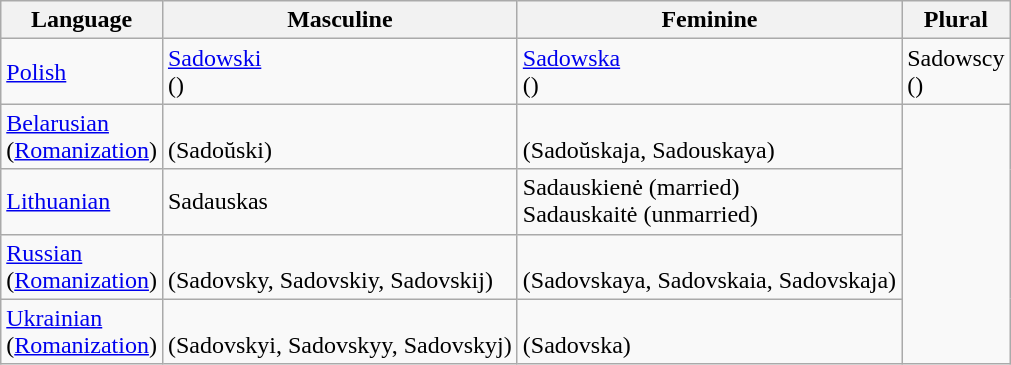<table class="wikitable">
<tr>
<th>Language</th>
<th>Masculine</th>
<th>Feminine</th>
<th>Plural</th>
</tr>
<tr>
<td><a href='#'>Polish</a></td>
<td><a href='#'>Sadowski</a> <br>()</td>
<td><a href='#'>Sadowska</a> <br>()</td>
<td>Sadowscy <br>()</td>
</tr>
<tr>
<td><a href='#'>Belarusian</a> <br>(<a href='#'>Romanization</a>)</td>
<td><br>(Sadoŭski)</td>
<td><br> (Sadoŭskaja, Sadouskaya)</td>
</tr>
<tr>
<td><a href='#'>Lithuanian</a></td>
<td>Sadauskas</td>
<td>Sadauskienė (married)<br> Sadauskaitė (unmarried)</td>
</tr>
<tr>
<td><a href='#'>Russian</a> <br>(<a href='#'>Romanization</a>)</td>
<td><br> (Sadovsky, Sadovskiy, Sadovskij)</td>
<td><br> (Sadovskaya, Sadovskaia, Sadovskaja)</td>
</tr>
<tr>
<td><a href='#'>Ukrainian</a> <br>(<a href='#'>Romanization</a>)</td>
<td><br> (Sadovskyi, Sadovskyy, Sadovskyj)</td>
<td><br> (Sadovska)</td>
</tr>
</table>
